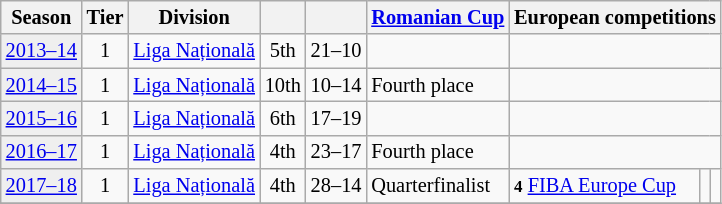<table class="wikitable" style="font-size:85%; text-align:center">
<tr>
<th>Season</th>
<th>Tier</th>
<th>Division</th>
<th></th>
<th></th>
<th><a href='#'>Romanian Cup</a></th>
<th colspan=3>European competitions</th>
</tr>
<tr>
<td bgcolor=#efefef><a href='#'>2013–14</a></td>
<td>1</td>
<td align=left><a href='#'>Liga Națională</a></td>
<td>5th</td>
<td>21–10</td>
<td></td>
<td colspan=3></td>
</tr>
<tr>
<td bgcolor=#efefef><a href='#'>2014–15</a></td>
<td>1</td>
<td align=left><a href='#'>Liga Națională</a></td>
<td>10th</td>
<td>10–14</td>
<td align=left>Fourth place</td>
<td colspan=3></td>
</tr>
<tr>
<td bgcolor=#efefef><a href='#'>2015–16</a></td>
<td>1</td>
<td align=left><a href='#'>Liga Națională</a></td>
<td>6th</td>
<td>17–19</td>
<td></td>
<td colspan=3></td>
</tr>
<tr>
<td bgcolor=#efefef><a href='#'>2016–17</a></td>
<td>1</td>
<td align=left><a href='#'>Liga Națională</a></td>
<td>4th</td>
<td>23–17</td>
<td align=left>Fourth place</td>
<td colspan=3></td>
</tr>
<tr>
<td bgcolor=#efefef><a href='#'>2017–18</a></td>
<td>1</td>
<td align=left><a href='#'>Liga Națională</a></td>
<td>4th</td>
<td>28–14</td>
<td align=left>Quarterfinalist</td>
<td align=left><small><strong>4</strong></small> <a href='#'>FIBA Europe Cup</a></td>
<td></td>
<td></td>
</tr>
<tr>
</tr>
</table>
